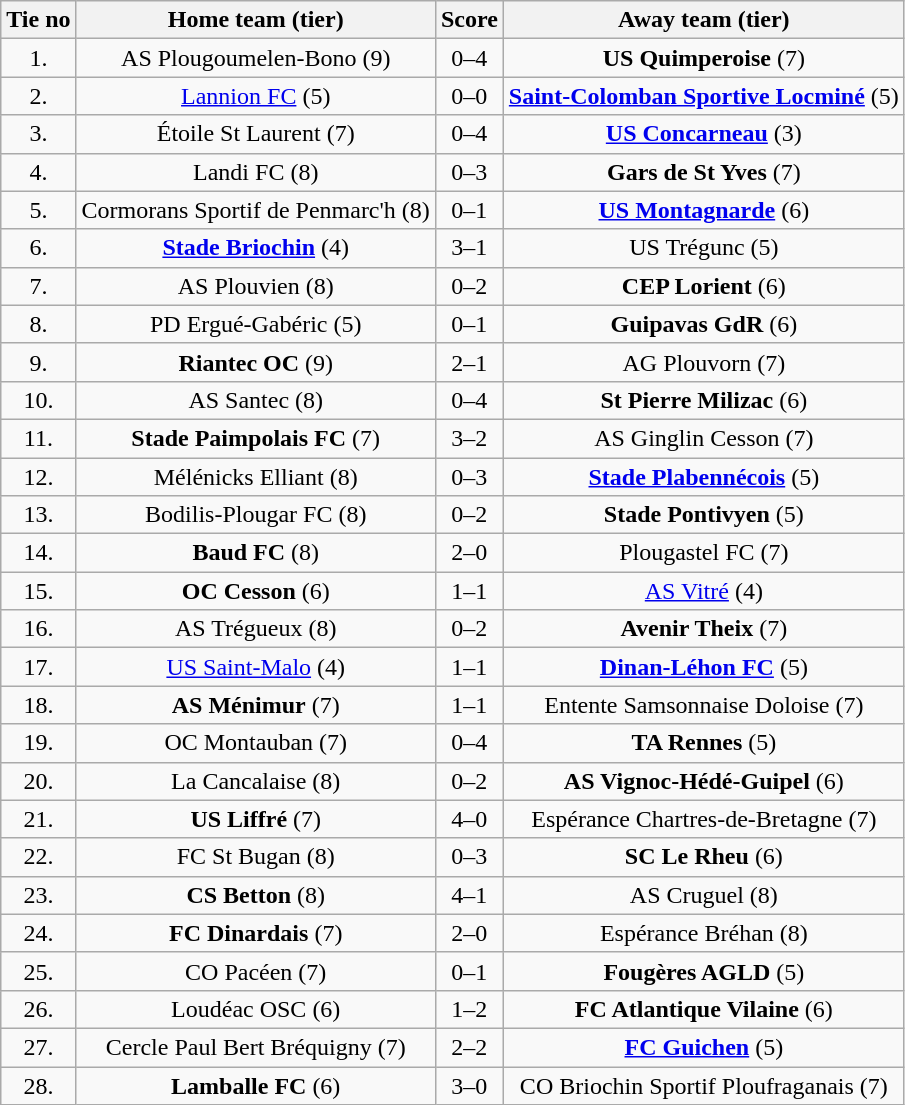<table class="wikitable" style="text-align: center">
<tr>
<th>Tie no</th>
<th>Home team (tier)</th>
<th>Score</th>
<th>Away team (tier)</th>
</tr>
<tr>
<td>1.</td>
<td>AS Plougoumelen-Bono (9)</td>
<td>0–4</td>
<td><strong>US Quimperoise</strong> (7)</td>
</tr>
<tr>
<td>2.</td>
<td><a href='#'>Lannion FC</a> (5)</td>
<td>0–0 </td>
<td><strong><a href='#'>Saint-Colomban Sportive Locminé</a></strong> (5)</td>
</tr>
<tr>
<td>3.</td>
<td>Étoile St Laurent (7)</td>
<td>0–4</td>
<td><strong><a href='#'>US Concarneau</a></strong> (3)</td>
</tr>
<tr>
<td>4.</td>
<td>Landi FC (8)</td>
<td>0–3</td>
<td><strong>Gars de St Yves</strong> (7)</td>
</tr>
<tr>
<td>5.</td>
<td>Cormorans Sportif de Penmarc'h (8)</td>
<td>0–1 </td>
<td><strong><a href='#'>US Montagnarde</a></strong> (6)</td>
</tr>
<tr>
<td>6.</td>
<td><strong><a href='#'>Stade Briochin</a></strong> (4)</td>
<td>3–1</td>
<td>US Trégunc (5)</td>
</tr>
<tr>
<td>7.</td>
<td>AS Plouvien (8)</td>
<td>0–2</td>
<td><strong>CEP Lorient</strong> (6)</td>
</tr>
<tr>
<td>8.</td>
<td>PD Ergué-Gabéric (5)</td>
<td>0–1</td>
<td><strong>Guipavas GdR</strong> (6)</td>
</tr>
<tr>
<td>9.</td>
<td><strong>Riantec OC</strong> (9)</td>
<td>2–1</td>
<td>AG Plouvorn (7)</td>
</tr>
<tr>
<td>10.</td>
<td>AS Santec (8)</td>
<td>0–4</td>
<td><strong>St Pierre Milizac</strong> (6)</td>
</tr>
<tr>
<td>11.</td>
<td><strong>Stade Paimpolais FC</strong> (7)</td>
<td>3–2</td>
<td>AS Ginglin Cesson (7)</td>
</tr>
<tr>
<td>12.</td>
<td>Mélénicks Elliant (8)</td>
<td>0–3</td>
<td><strong><a href='#'>Stade Plabennécois</a></strong> (5)</td>
</tr>
<tr>
<td>13.</td>
<td>Bodilis-Plougar FC (8)</td>
<td>0–2</td>
<td><strong>Stade Pontivyen</strong> (5)</td>
</tr>
<tr>
<td>14.</td>
<td><strong>Baud FC</strong> (8)</td>
<td>2–0</td>
<td>Plougastel FC (7)</td>
</tr>
<tr>
<td>15.</td>
<td><strong>OC Cesson</strong> (6)</td>
<td>1–1 </td>
<td><a href='#'>AS Vitré</a> (4)</td>
</tr>
<tr>
<td>16.</td>
<td>AS Trégueux (8)</td>
<td>0–2</td>
<td><strong>Avenir Theix</strong> (7)</td>
</tr>
<tr>
<td>17.</td>
<td><a href='#'>US Saint-Malo</a> (4)</td>
<td>1–1 </td>
<td><strong><a href='#'>Dinan-Léhon FC</a></strong> (5)</td>
</tr>
<tr>
<td>18.</td>
<td><strong>AS Ménimur</strong> (7)</td>
<td>1–1 </td>
<td>Entente Samsonnaise Doloise (7)</td>
</tr>
<tr>
<td>19.</td>
<td>OC Montauban (7)</td>
<td>0–4</td>
<td><strong>TA Rennes</strong> (5)</td>
</tr>
<tr>
<td>20.</td>
<td>La Cancalaise (8)</td>
<td>0–2</td>
<td><strong>AS Vignoc-Hédé-Guipel</strong> (6)</td>
</tr>
<tr>
<td>21.</td>
<td><strong>US Liffré</strong> (7)</td>
<td>4–0</td>
<td>Espérance Chartres-de-Bretagne (7)</td>
</tr>
<tr>
<td>22.</td>
<td>FC St Bugan (8)</td>
<td>0–3</td>
<td><strong>SC Le Rheu</strong> (6)</td>
</tr>
<tr>
<td>23.</td>
<td><strong>CS Betton</strong> (8)</td>
<td>4–1 </td>
<td>AS Cruguel (8)</td>
</tr>
<tr>
<td>24.</td>
<td><strong>FC Dinardais</strong> (7)</td>
<td>2–0</td>
<td>Espérance Bréhan (8)</td>
</tr>
<tr>
<td>25.</td>
<td>CO Pacéen (7)</td>
<td>0–1</td>
<td><strong>Fougères AGLD</strong> (5)</td>
</tr>
<tr>
<td>26.</td>
<td>Loudéac OSC (6)</td>
<td>1–2</td>
<td><strong>FC Atlantique Vilaine</strong> (6)</td>
</tr>
<tr>
<td>27.</td>
<td>Cercle Paul Bert Bréquigny (7)</td>
<td>2–2 </td>
<td><strong><a href='#'>FC Guichen</a></strong> (5)</td>
</tr>
<tr>
<td>28.</td>
<td><strong>Lamballe FC</strong> (6)</td>
<td>3–0</td>
<td>CO Briochin Sportif Ploufraganais (7)</td>
</tr>
</table>
